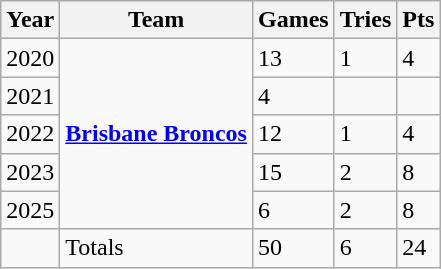<table class="wikitable">
<tr>
<th>Year</th>
<th>Team</th>
<th>Games</th>
<th>Tries</th>
<th>Pts</th>
</tr>
<tr>
<td>2020</td>
<td rowspan="5"> <strong><a href='#'>Brisbane Broncos</a></strong></td>
<td>13</td>
<td>1</td>
<td>4</td>
</tr>
<tr>
<td>2021</td>
<td>4</td>
<td></td>
<td></td>
</tr>
<tr>
<td>2022</td>
<td>12</td>
<td>1</td>
<td>4</td>
</tr>
<tr>
<td>2023</td>
<td>15</td>
<td>2</td>
<td>8</td>
</tr>
<tr>
<td>2025</td>
<td>6</td>
<td>2</td>
<td>8</td>
</tr>
<tr>
<td></td>
<td>Totals</td>
<td>50</td>
<td>6</td>
<td>24</td>
</tr>
</table>
